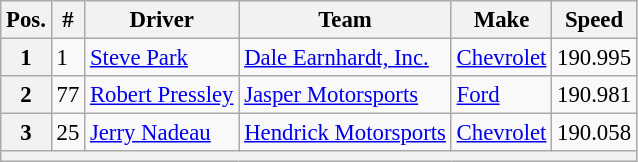<table class="wikitable" style="font-size:95%">
<tr>
<th>Pos.</th>
<th>#</th>
<th>Driver</th>
<th>Team</th>
<th>Make</th>
<th>Speed</th>
</tr>
<tr>
<th>1</th>
<td>1</td>
<td><a href='#'>Steve Park</a></td>
<td><a href='#'>Dale Earnhardt, Inc.</a></td>
<td><a href='#'>Chevrolet</a></td>
<td>190.995</td>
</tr>
<tr>
<th>2</th>
<td>77</td>
<td><a href='#'>Robert Pressley</a></td>
<td><a href='#'>Jasper Motorsports</a></td>
<td><a href='#'>Ford</a></td>
<td>190.981</td>
</tr>
<tr>
<th>3</th>
<td>25</td>
<td><a href='#'>Jerry Nadeau</a></td>
<td><a href='#'>Hendrick Motorsports</a></td>
<td><a href='#'>Chevrolet</a></td>
<td>190.058</td>
</tr>
<tr>
<th colspan="6"></th>
</tr>
</table>
